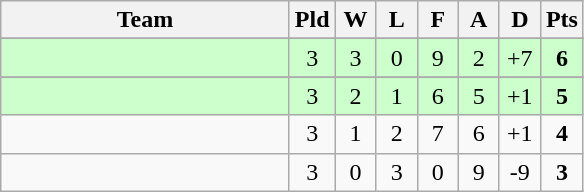<table class=wikitable style="text-align:center">
<tr>
<th width=185>Team</th>
<th width=20>Pld</th>
<th width=20>W</th>
<th width=20>L</th>
<th width=20>F</th>
<th width=20>A</th>
<th width=20>D</th>
<th width=20>Pts</th>
</tr>
<tr>
</tr>
<tr style="background: #ccffcc;">
<td align="left"></td>
<td>3</td>
<td>3</td>
<td>0</td>
<td>9</td>
<td>2</td>
<td>+7</td>
<td><strong>6</strong></td>
</tr>
<tr>
</tr>
<tr style="background: #ccffcc;">
<td align="left"></td>
<td>3</td>
<td>2</td>
<td>1</td>
<td>6</td>
<td>5</td>
<td>+1</td>
<td><strong>5</strong></td>
</tr>
<tr>
<td align="left"></td>
<td>3</td>
<td>1</td>
<td>2</td>
<td>7</td>
<td>6</td>
<td>+1</td>
<td><strong>4</strong></td>
</tr>
<tr>
<td align="left"></td>
<td>3</td>
<td>0</td>
<td>3</td>
<td>0</td>
<td>9</td>
<td>-9</td>
<td><strong>3</strong></td>
</tr>
</table>
